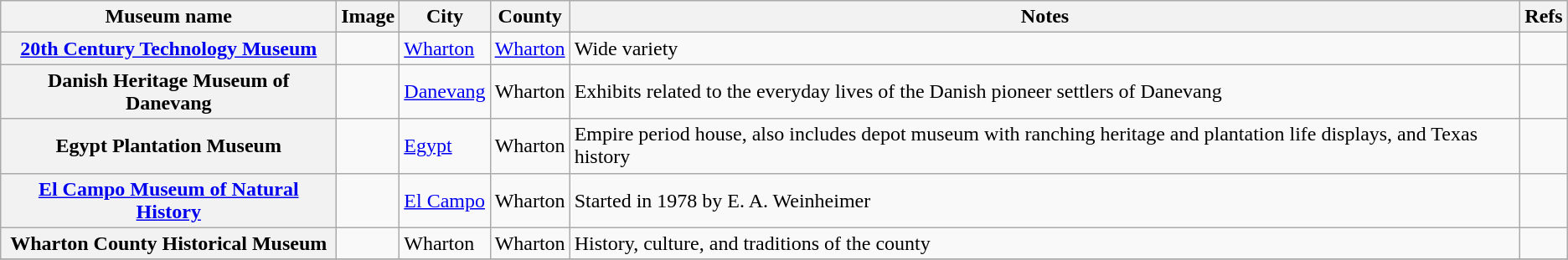<table class="wikitable sortable plainrowheaders">
<tr>
<th scope="col">Museum name</th>
<th scope="col"  class="unsortable">Image</th>
<th scope="col">City</th>
<th scope="col">County</th>
<th scope="col">Notes</th>
<th scope="col" class="unsortable">Refs</th>
</tr>
<tr>
<th scope="row"><a href='#'>20th Century Technology Museum</a></th>
<td></td>
<td><a href='#'>Wharton</a></td>
<td><a href='#'>Wharton</a></td>
<td>Wide variety</td>
<td align="center"></td>
</tr>
<tr>
<th scope="row">Danish Heritage Museum of Danevang</th>
<td></td>
<td><a href='#'>Danevang</a></td>
<td>Wharton</td>
<td>Exhibits related to the everyday lives of the Danish pioneer settlers of Danevang</td>
<td align="center"></td>
</tr>
<tr>
<th scope="row">Egypt Plantation Museum</th>
<td></td>
<td><a href='#'>Egypt</a></td>
<td>Wharton</td>
<td>Empire period house, also includes depot museum with ranching heritage and plantation life displays, and Texas history</td>
<td align="center"></td>
</tr>
<tr>
<th scope="row"><a href='#'>El Campo Museum of Natural History</a></th>
<td></td>
<td><a href='#'>El Campo</a></td>
<td>Wharton</td>
<td>Started in 1978 by  E. A. Weinheimer</td>
<td align="center"></td>
</tr>
<tr>
<th scope="row">Wharton County Historical Museum</th>
<td></td>
<td>Wharton</td>
<td>Wharton</td>
<td>History, culture, and traditions of the county</td>
<td align="center"></td>
</tr>
<tr>
</tr>
</table>
